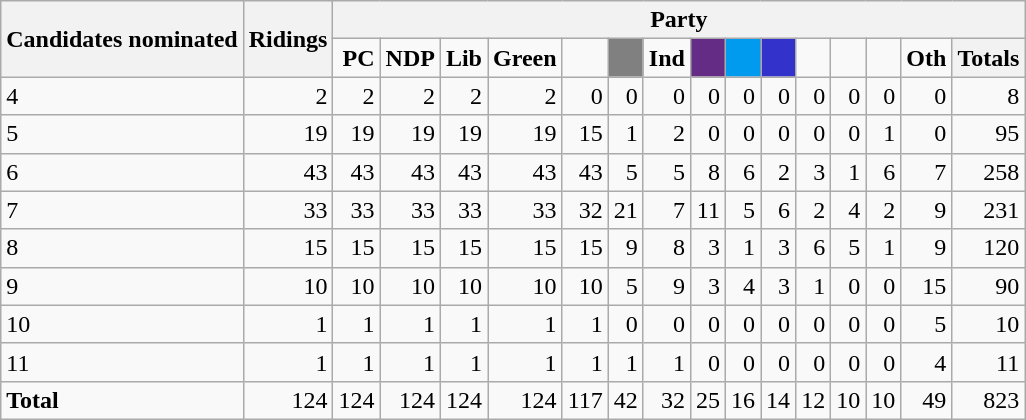<table class="wikitable" style="text-align:right;">
<tr>
<th rowspan="2">Candidates nominated</th>
<th rowspan="2">Ridings</th>
<th colspan="15">Party</th>
</tr>
<tr>
<td><strong>PC</strong></td>
<td><strong>NDP</strong></td>
<td><strong>Lib</strong></td>
<td><strong>Green</strong></td>
<td><strong></strong></td>
<td style="background-color:#808080; color: white" align="center"><strong></strong></td>
<td><strong>Ind</strong></td>
<td style="background-color:#642C85; color: white" align="center"><strong></strong></td>
<td style="background-color:#009bef; color: white" align="center"><strong></strong></td>
<td style="background-color:#3333CC; color: white" align="center"><strong></strong></td>
<td><strong></strong></td>
<td><strong></strong></td>
<td><strong></strong></td>
<td><strong>Oth</strong></td>
<th>Totals</th>
</tr>
<tr>
<td style="text-align:left;">4</td>
<td>2</td>
<td>2</td>
<td>2</td>
<td>2</td>
<td>2</td>
<td>0</td>
<td>0</td>
<td>0</td>
<td>0</td>
<td>0</td>
<td>0</td>
<td>0</td>
<td>0</td>
<td>0</td>
<td>0</td>
<td>8</td>
</tr>
<tr>
<td style="text-align:left;">5</td>
<td>19</td>
<td>19</td>
<td>19</td>
<td>19</td>
<td>19</td>
<td>15</td>
<td>1</td>
<td>2</td>
<td>0</td>
<td>0</td>
<td>0</td>
<td>0</td>
<td>0</td>
<td>1</td>
<td>0</td>
<td>95</td>
</tr>
<tr>
<td style="text-align:left;">6</td>
<td>43</td>
<td>43</td>
<td>43</td>
<td>43</td>
<td>43</td>
<td>43</td>
<td>5</td>
<td>5</td>
<td>8</td>
<td>6</td>
<td>2</td>
<td>3</td>
<td>1</td>
<td>6</td>
<td>7</td>
<td>258</td>
</tr>
<tr>
<td style="text-align:left;">7</td>
<td>33</td>
<td>33</td>
<td>33</td>
<td>33</td>
<td>33</td>
<td>32</td>
<td>21</td>
<td>7</td>
<td>11</td>
<td>5</td>
<td>6</td>
<td>2</td>
<td>4</td>
<td>2</td>
<td>9</td>
<td>231</td>
</tr>
<tr>
<td style="text-align:left;">8</td>
<td>15</td>
<td>15</td>
<td>15</td>
<td>15</td>
<td>15</td>
<td>15</td>
<td>9</td>
<td>8</td>
<td>3</td>
<td>1</td>
<td>3</td>
<td>6</td>
<td>5</td>
<td>1</td>
<td>9</td>
<td>120</td>
</tr>
<tr>
<td style="text-align:left;">9</td>
<td>10</td>
<td>10</td>
<td>10</td>
<td>10</td>
<td>10</td>
<td>10</td>
<td>5</td>
<td>9</td>
<td>3</td>
<td>4</td>
<td>3</td>
<td>1</td>
<td>0</td>
<td>0</td>
<td>15</td>
<td>90</td>
</tr>
<tr>
<td style="text-align:left;">10</td>
<td>1</td>
<td>1</td>
<td>1</td>
<td>1</td>
<td>1</td>
<td>1</td>
<td>0</td>
<td>0</td>
<td>0</td>
<td>0</td>
<td>0</td>
<td>0</td>
<td>0</td>
<td>0</td>
<td>5</td>
<td>10</td>
</tr>
<tr>
<td style="text-align:left;">11</td>
<td>1</td>
<td>1</td>
<td>1</td>
<td>1</td>
<td>1</td>
<td>1</td>
<td>1</td>
<td>1</td>
<td>0</td>
<td>0</td>
<td>0</td>
<td>0</td>
<td>0</td>
<td>0</td>
<td>4</td>
<td>11</td>
</tr>
<tr>
<td style="text-align:left;"><strong>Total</strong></td>
<td>124</td>
<td>124</td>
<td>124</td>
<td>124</td>
<td>124</td>
<td>117</td>
<td>42</td>
<td>32</td>
<td>25</td>
<td>16</td>
<td>14</td>
<td>12</td>
<td>10</td>
<td>10</td>
<td>49</td>
<td>823</td>
</tr>
</table>
